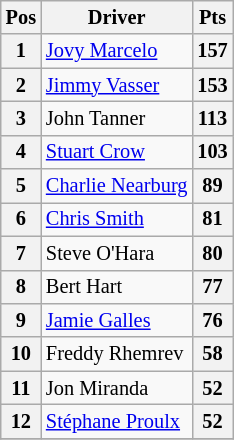<table class="wikitable" style="font-size: 85%;; text-align:center;">
<tr valign="top">
<th valign="middle">Pos</th>
<th valign="middle">Driver</th>
<th valign="middle">Pts</th>
</tr>
<tr>
<th>1</th>
<td align="left"> <a href='#'>Jovy Marcelo</a></td>
<th>157</th>
</tr>
<tr>
<th>2</th>
<td align="left"> <a href='#'>Jimmy Vasser</a></td>
<th>153</th>
</tr>
<tr>
<th>3</th>
<td align="left"> John Tanner</td>
<th>113</th>
</tr>
<tr>
<th>4</th>
<td align="left"> <a href='#'>Stuart Crow</a></td>
<th>103</th>
</tr>
<tr>
<th>5</th>
<td align="left"> <a href='#'>Charlie Nearburg</a></td>
<th>89</th>
</tr>
<tr>
<th>6</th>
<td align="left"> <a href='#'>Chris Smith</a></td>
<th>81</th>
</tr>
<tr>
<th>7</th>
<td align="left"> Steve O'Hara</td>
<th>80</th>
</tr>
<tr>
<th>8</th>
<td align="left"> Bert Hart</td>
<th>77</th>
</tr>
<tr>
<th>9</th>
<td align="left"> <a href='#'>Jamie Galles</a></td>
<th>76</th>
</tr>
<tr>
<th>10</th>
<td align="left"> Freddy Rhemrev</td>
<th>58</th>
</tr>
<tr>
<th>11</th>
<td align="left"> Jon Miranda</td>
<th>52</th>
</tr>
<tr>
<th>12</th>
<td align="left"> <a href='#'>Stéphane Proulx</a></td>
<th>52</th>
</tr>
<tr>
</tr>
</table>
